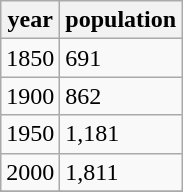<table class="wikitable">
<tr>
<th>year</th>
<th>population</th>
</tr>
<tr>
<td>1850</td>
<td>691</td>
</tr>
<tr>
<td>1900</td>
<td>862</td>
</tr>
<tr>
<td>1950</td>
<td>1,181</td>
</tr>
<tr>
<td>2000</td>
<td>1,811</td>
</tr>
<tr>
</tr>
</table>
